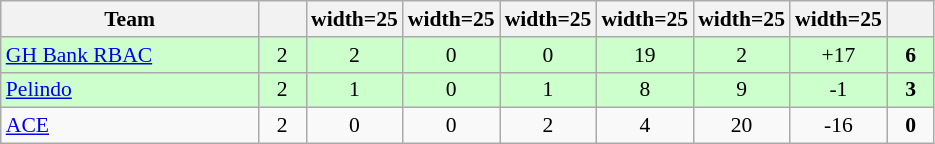<table class="wikitable" style="text-align: center; font-size: 90%;">
<tr>
<th style="width:165px;">Team</th>
<th width=25></th>
<th>width=25</th>
<th>width=25</th>
<th>width=25</th>
<th>width=25</th>
<th>width=25</th>
<th>width=25</th>
<th width=25></th>
</tr>
<tr style="text-align:center; background:#cfc;">
<td style="text-align:left;"> <a href='#'>GH Bank RBAC</a></td>
<td>2</td>
<td>2</td>
<td>0</td>
<td>0</td>
<td>19</td>
<td>2</td>
<td>+17</td>
<td><strong>6</strong></td>
</tr>
<tr style="text-align:center; background:#cfc;">
<td style="text-align:left;"> <a href='#'>Pelindo</a></td>
<td>2</td>
<td>1</td>
<td>0</td>
<td>1</td>
<td>8</td>
<td>9</td>
<td>-1</td>
<td><strong>3</strong></td>
</tr>
<tr>
<td style="text-align:left;"> <a href='#'>ACE</a></td>
<td>2</td>
<td>0</td>
<td>0</td>
<td>2</td>
<td>4</td>
<td>20</td>
<td>-16</td>
<td><strong>0</strong></td>
</tr>
</table>
